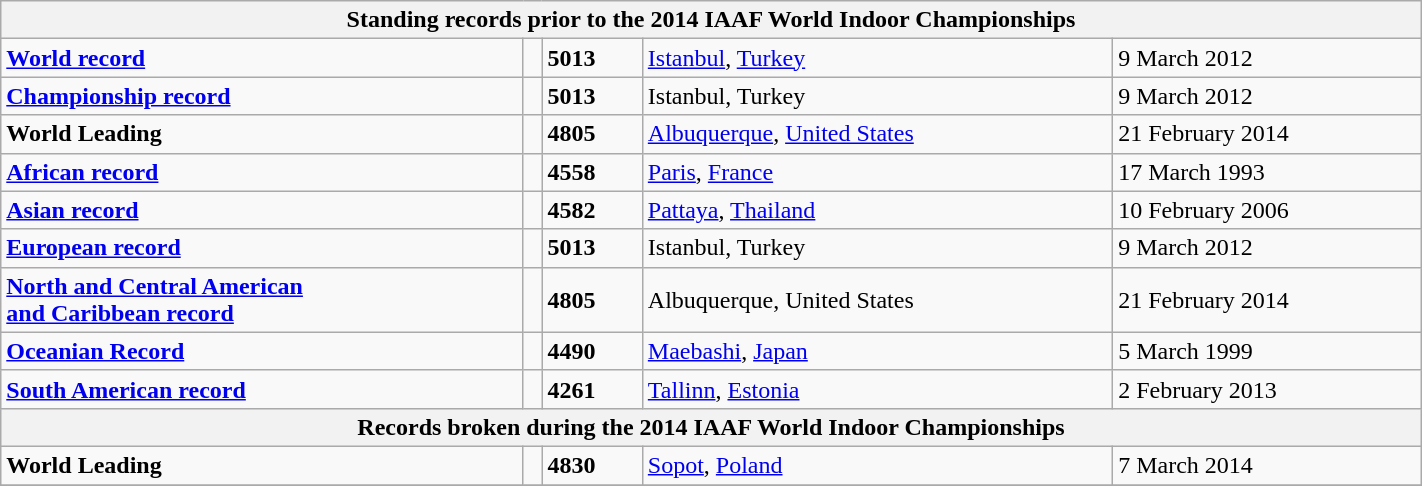<table class="wikitable" width=75%>
<tr>
<th colspan="5">Standing records prior to the 2014 IAAF World Indoor Championships</th>
</tr>
<tr>
<td><strong><a href='#'>World record</a></strong></td>
<td></td>
<td><strong>5013</strong></td>
<td><a href='#'>Istanbul</a>, <a href='#'>Turkey</a></td>
<td>9 March 2012</td>
</tr>
<tr>
<td><strong><a href='#'>Championship record</a></strong></td>
<td></td>
<td><strong>5013</strong></td>
<td>Istanbul, Turkey</td>
<td>9 March 2012</td>
</tr>
<tr>
<td><strong>World Leading</strong></td>
<td></td>
<td><strong>4805</strong></td>
<td><a href='#'>Albuquerque</a>, <a href='#'>United States</a></td>
<td>21 February 2014</td>
</tr>
<tr>
<td><strong><a href='#'>African record</a></strong></td>
<td></td>
<td><strong>4558</strong></td>
<td><a href='#'>Paris</a>, <a href='#'>France</a></td>
<td>17 March 1993</td>
</tr>
<tr>
<td><strong><a href='#'>Asian record</a></strong></td>
<td></td>
<td><strong>4582</strong></td>
<td><a href='#'>Pattaya</a>, <a href='#'>Thailand</a></td>
<td>10 February 2006</td>
</tr>
<tr>
<td><strong><a href='#'>European record</a></strong></td>
<td></td>
<td><strong>5013</strong></td>
<td>Istanbul, Turkey</td>
<td>9 March 2012</td>
</tr>
<tr>
<td><strong><a href='#'>North and Central American <br>and Caribbean record</a></strong></td>
<td></td>
<td><strong>4805</strong></td>
<td>Albuquerque, United States</td>
<td>21 February 2014</td>
</tr>
<tr>
<td><strong><a href='#'>Oceanian Record</a></strong></td>
<td></td>
<td><strong>4490</strong></td>
<td><a href='#'>Maebashi</a>, <a href='#'>Japan</a></td>
<td>5 March 1999</td>
</tr>
<tr>
<td><strong><a href='#'>South American record</a></strong></td>
<td></td>
<td><strong>4261</strong></td>
<td><a href='#'>Tallinn</a>, <a href='#'>Estonia</a></td>
<td>2 February 2013</td>
</tr>
<tr>
<th colspan="5">Records broken during the 2014 IAAF World Indoor Championships</th>
</tr>
<tr>
<td><strong>World Leading</strong></td>
<td></td>
<td><strong>4830</strong></td>
<td><a href='#'>Sopot</a>, <a href='#'>Poland</a></td>
<td>7 March 2014</td>
</tr>
<tr>
</tr>
</table>
